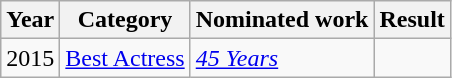<table class="wikitable sortable">
<tr>
<th>Year</th>
<th>Category</th>
<th>Nominated work</th>
<th>Result</th>
</tr>
<tr>
<td>2015</td>
<td><a href='#'>Best Actress</a></td>
<td><em><a href='#'>45 Years</a></em></td>
<td></td>
</tr>
</table>
